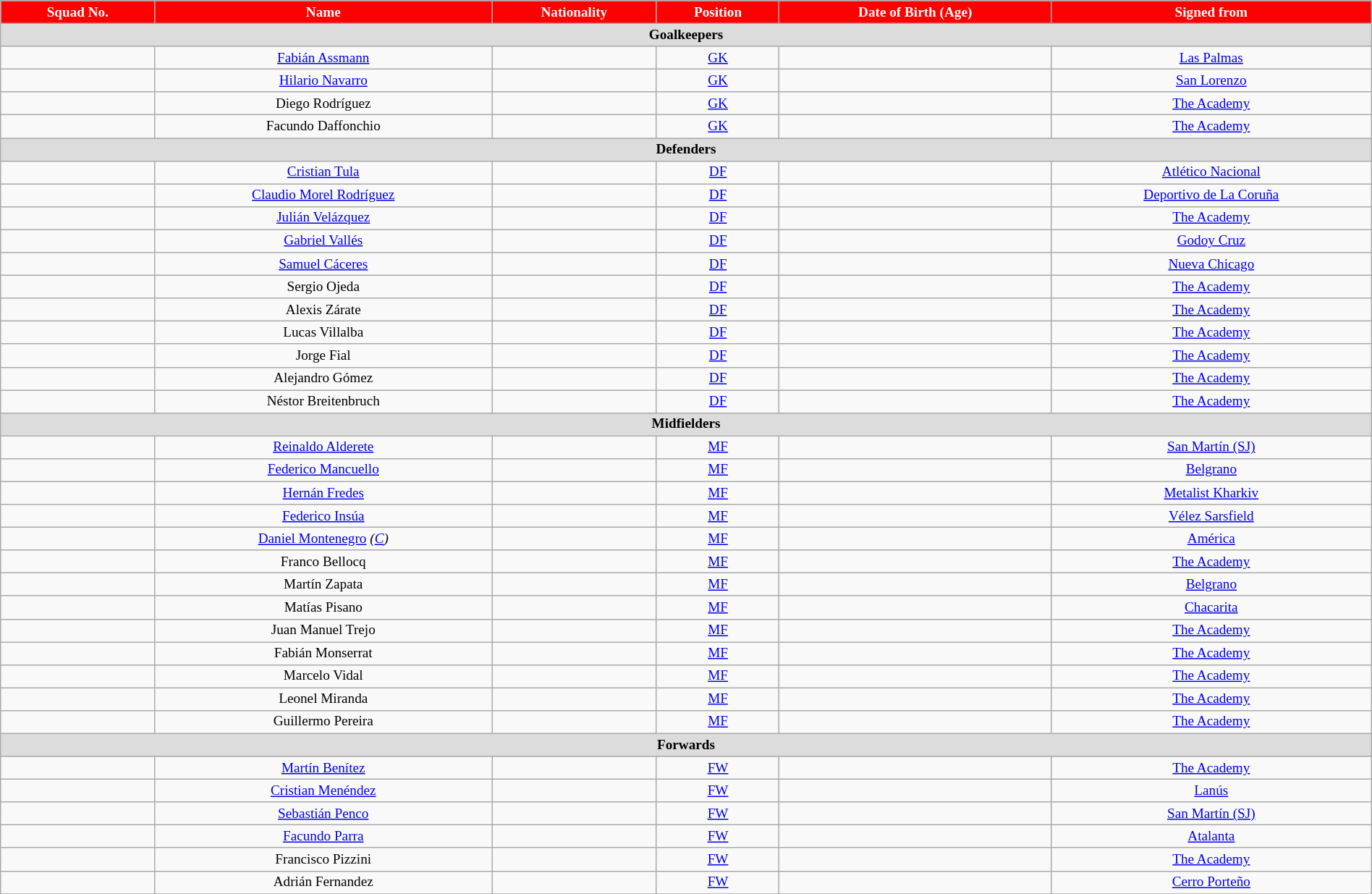<table class="wikitable" style="text-align:center; font-size:80%; width:100%">
<tr>
<th style="background:red; color:white; text-align:center;">Squad No.</th>
<th style="background:red; color:white; text-align:center;">Name</th>
<th style="background:red; color:white; text-align:center;">Nationality</th>
<th style="background:red; color:white; text-align:center;">Position</th>
<th style="background:red; color:white; text-align:center;">Date of Birth (Age)</th>
<th style="background:red; color:white; text-align:center;">Signed from</th>
</tr>
<tr>
<th colspan="9"  style="background:#dcdcdc; text-align:center;">Goalkeepers</th>
</tr>
<tr>
<td></td>
<td><a href='#'>Fabián Assmann</a></td>
<td></td>
<td><a href='#'>GK</a></td>
<td></td>
<td> <a href='#'>Las Palmas</a></td>
</tr>
<tr>
<td></td>
<td><a href='#'>Hilario Navarro</a></td>
<td></td>
<td><a href='#'>GK</a></td>
<td></td>
<td> <a href='#'>San Lorenzo</a></td>
</tr>
<tr>
<td></td>
<td>Diego Rodríguez</td>
<td></td>
<td><a href='#'>GK</a></td>
<td></td>
<td> <a href='#'>The Academy</a></td>
</tr>
<tr>
<td></td>
<td>Facundo Daffonchio</td>
<td></td>
<td><a href='#'>GK</a></td>
<td></td>
<td> <a href='#'>The Academy</a></td>
</tr>
<tr>
<th colspan="9"  style="background:#dcdcdc; text-align:center;">Defenders</th>
</tr>
<tr>
<td></td>
<td><a href='#'>Cristian Tula</a></td>
<td></td>
<td><a href='#'>DF</a></td>
<td></td>
<td> <a href='#'>Atlético Nacional</a></td>
</tr>
<tr>
<td></td>
<td><a href='#'>Claudio Morel Rodríguez</a></td>
<td></td>
<td><a href='#'>DF</a></td>
<td></td>
<td> <a href='#'>Deportivo de La Coruña</a></td>
</tr>
<tr>
<td></td>
<td><a href='#'>Julián Velázquez</a></td>
<td></td>
<td><a href='#'>DF</a></td>
<td></td>
<td> <a href='#'>The Academy</a></td>
</tr>
<tr>
<td></td>
<td><a href='#'>Gabriel Vallés</a></td>
<td></td>
<td><a href='#'>DF</a></td>
<td></td>
<td> <a href='#'>Godoy Cruz</a></td>
</tr>
<tr>
<td></td>
<td><a href='#'>Samuel Cáceres</a></td>
<td></td>
<td><a href='#'>DF</a></td>
<td></td>
<td> <a href='#'>Nueva Chicago</a></td>
</tr>
<tr>
<td></td>
<td>Sergio Ojeda</td>
<td></td>
<td><a href='#'>DF</a></td>
<td></td>
<td> <a href='#'>The Academy</a></td>
</tr>
<tr>
<td></td>
<td>Alexis Zárate</td>
<td></td>
<td><a href='#'>DF</a></td>
<td></td>
<td> <a href='#'>The Academy</a></td>
</tr>
<tr>
<td></td>
<td>Lucas Villalba</td>
<td></td>
<td><a href='#'>DF</a></td>
<td></td>
<td> <a href='#'>The Academy</a></td>
</tr>
<tr>
<td></td>
<td>Jorge Fial</td>
<td></td>
<td><a href='#'>DF</a></td>
<td></td>
<td> <a href='#'>The Academy</a></td>
</tr>
<tr>
<td></td>
<td>Alejandro Gómez</td>
<td></td>
<td><a href='#'>DF</a></td>
<td></td>
<td> <a href='#'>The Academy</a></td>
</tr>
<tr>
<td></td>
<td>Néstor Breitenbruch</td>
<td></td>
<td><a href='#'>DF</a></td>
<td></td>
<td> <a href='#'>The Academy</a></td>
</tr>
<tr>
<th colspan="9"  style="background:#dcdcdc; text-align:center;">Midfielders</th>
</tr>
<tr>
<td></td>
<td><a href='#'>Reinaldo Alderete</a></td>
<td></td>
<td><a href='#'>MF</a></td>
<td></td>
<td> <a href='#'>San Martín (SJ)</a></td>
</tr>
<tr>
<td></td>
<td><a href='#'>Federico Mancuello</a></td>
<td></td>
<td><a href='#'>MF</a></td>
<td></td>
<td> <a href='#'>Belgrano</a></td>
</tr>
<tr>
<td></td>
<td><a href='#'>Hernán Fredes</a></td>
<td></td>
<td><a href='#'>MF</a></td>
<td></td>
<td> <a href='#'>Metalist Kharkiv</a></td>
</tr>
<tr>
<td></td>
<td><a href='#'>Federico Insúa</a></td>
<td></td>
<td><a href='#'>MF</a></td>
<td></td>
<td> <a href='#'>Vélez Sarsfield</a></td>
</tr>
<tr>
<td></td>
<td><a href='#'>Daniel Montenegro</a>  <em>(<a href='#'>C</a>)</em></td>
<td></td>
<td><a href='#'>MF</a></td>
<td></td>
<td> <a href='#'>América</a></td>
</tr>
<tr>
<td></td>
<td>Franco Bellocq</td>
<td></td>
<td><a href='#'>MF</a></td>
<td></td>
<td> <a href='#'>The Academy</a></td>
</tr>
<tr>
<td></td>
<td>Martín Zapata</td>
<td></td>
<td><a href='#'>MF</a></td>
<td></td>
<td> <a href='#'>Belgrano</a></td>
</tr>
<tr>
<td></td>
<td>Matías Pisano</td>
<td></td>
<td><a href='#'>MF</a></td>
<td></td>
<td> <a href='#'>Chacarita</a></td>
</tr>
<tr>
<td></td>
<td>Juan Manuel Trejo</td>
<td></td>
<td><a href='#'>MF</a></td>
<td></td>
<td> <a href='#'>The Academy</a></td>
</tr>
<tr>
<td></td>
<td>Fabián Monserrat</td>
<td></td>
<td><a href='#'>MF</a></td>
<td></td>
<td> <a href='#'>The Academy</a></td>
</tr>
<tr>
<td></td>
<td>Marcelo Vidal</td>
<td></td>
<td><a href='#'>MF</a></td>
<td></td>
<td> <a href='#'>The Academy</a></td>
</tr>
<tr>
<td></td>
<td>Leonel Miranda</td>
<td></td>
<td><a href='#'>MF</a></td>
<td></td>
<td> <a href='#'>The Academy</a></td>
</tr>
<tr>
<td></td>
<td>Guillermo Pereira</td>
<td></td>
<td><a href='#'>MF</a></td>
<td></td>
<td> <a href='#'>The Academy</a></td>
</tr>
<tr>
<th colspan="9"  style="background:#dcdcdc; text-align:center;">Forwards</th>
</tr>
<tr>
<td></td>
<td><a href='#'>Martín Benítez</a></td>
<td></td>
<td><a href='#'>FW</a></td>
<td></td>
<td> <a href='#'>The Academy</a></td>
</tr>
<tr>
<td></td>
<td><a href='#'>Cristian Menéndez</a></td>
<td></td>
<td><a href='#'>FW</a></td>
<td></td>
<td> <a href='#'>Lanús</a></td>
</tr>
<tr>
<td></td>
<td><a href='#'>Sebastián Penco</a></td>
<td></td>
<td><a href='#'>FW</a></td>
<td></td>
<td> <a href='#'>San Martín (SJ)</a></td>
</tr>
<tr>
<td></td>
<td><a href='#'>Facundo Parra</a></td>
<td></td>
<td><a href='#'>FW</a></td>
<td></td>
<td> <a href='#'>Atalanta</a></td>
</tr>
<tr>
<td></td>
<td>Francisco Pizzini</td>
<td></td>
<td><a href='#'>FW</a></td>
<td></td>
<td> <a href='#'>The Academy</a></td>
</tr>
<tr>
<td></td>
<td>Adrián Fernandez</td>
<td></td>
<td><a href='#'>FW</a></td>
<td></td>
<td> <a href='#'>Cerro Porteño</a></td>
</tr>
<tr>
</tr>
</table>
